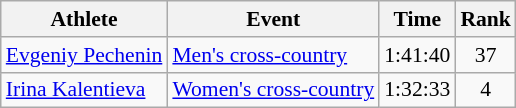<table class=wikitable style="font-size:90%">
<tr>
<th>Athlete</th>
<th>Event</th>
<th>Time</th>
<th>Rank</th>
</tr>
<tr align=center>
<td align=left><a href='#'>Evgeniy Pechenin</a></td>
<td align=left><a href='#'>Men's cross-country</a></td>
<td>1:41:40</td>
<td>37</td>
</tr>
<tr align=center>
<td align=left><a href='#'>Irina Kalentieva</a></td>
<td align=left><a href='#'>Women's cross-country</a></td>
<td>1:32:33</td>
<td>4</td>
</tr>
</table>
